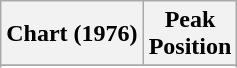<table class="wikitable">
<tr>
<th>Chart (1976)</th>
<th>Peak<br>Position</th>
</tr>
<tr>
</tr>
<tr>
</tr>
</table>
